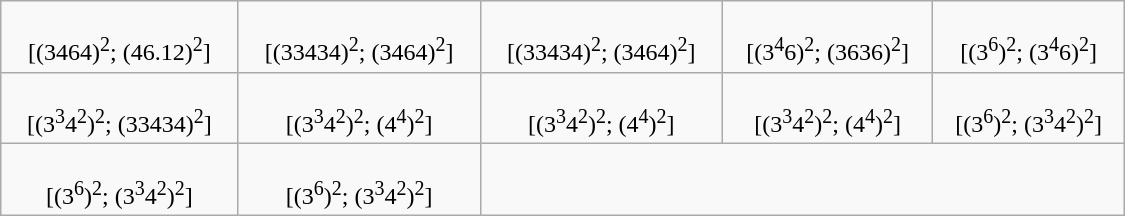<table class=wikitable width=750>
<tr align=center valign=top>
<td><br>[(3464)<sup>2</sup>; (46.12)<sup>2</sup>]</td>
<td><br>[(33434)<sup>2</sup>; (3464)<sup>2</sup>]</td>
<td><br>[(33434)<sup>2</sup>; (3464)<sup>2</sup>]</td>
<td><br>[(3<sup>4</sup>6)<sup>2</sup>; (3636)<sup>2</sup>]</td>
<td><br>[(3<sup>6</sup>)<sup>2</sup>; (3<sup>4</sup>6)<sup>2</sup>]</td>
</tr>
<tr align=center valign=top>
<td><br>[(3<sup>3</sup>4<sup>2</sup>)<sup>2</sup>; (33434)<sup>2</sup>]</td>
<td><br>[(3<sup>3</sup>4<sup>2</sup>)<sup>2</sup>; (4<sup>4</sup>)<sup>2</sup>]</td>
<td><br>[(3<sup>3</sup>4<sup>2</sup>)<sup>2</sup>; (4<sup>4</sup>)<sup>2</sup>]</td>
<td><br>[(3<sup>3</sup>4<sup>2</sup>)<sup>2</sup>; (4<sup>4</sup>)<sup>2</sup>]</td>
<td><br>[(3<sup>6</sup>)<sup>2</sup>; (3<sup>3</sup>4<sup>2</sup>)<sup>2</sup>]</td>
</tr>
<tr align=center valign=top>
<td><br>[(3<sup>6</sup>)<sup>2</sup>; (3<sup>3</sup>4<sup>2</sup>)<sup>2</sup>]</td>
<td><br>[(3<sup>6</sup>)<sup>2</sup>; (3<sup>3</sup>4<sup>2</sup>)<sup>2</sup>]</td>
</tr>
</table>
